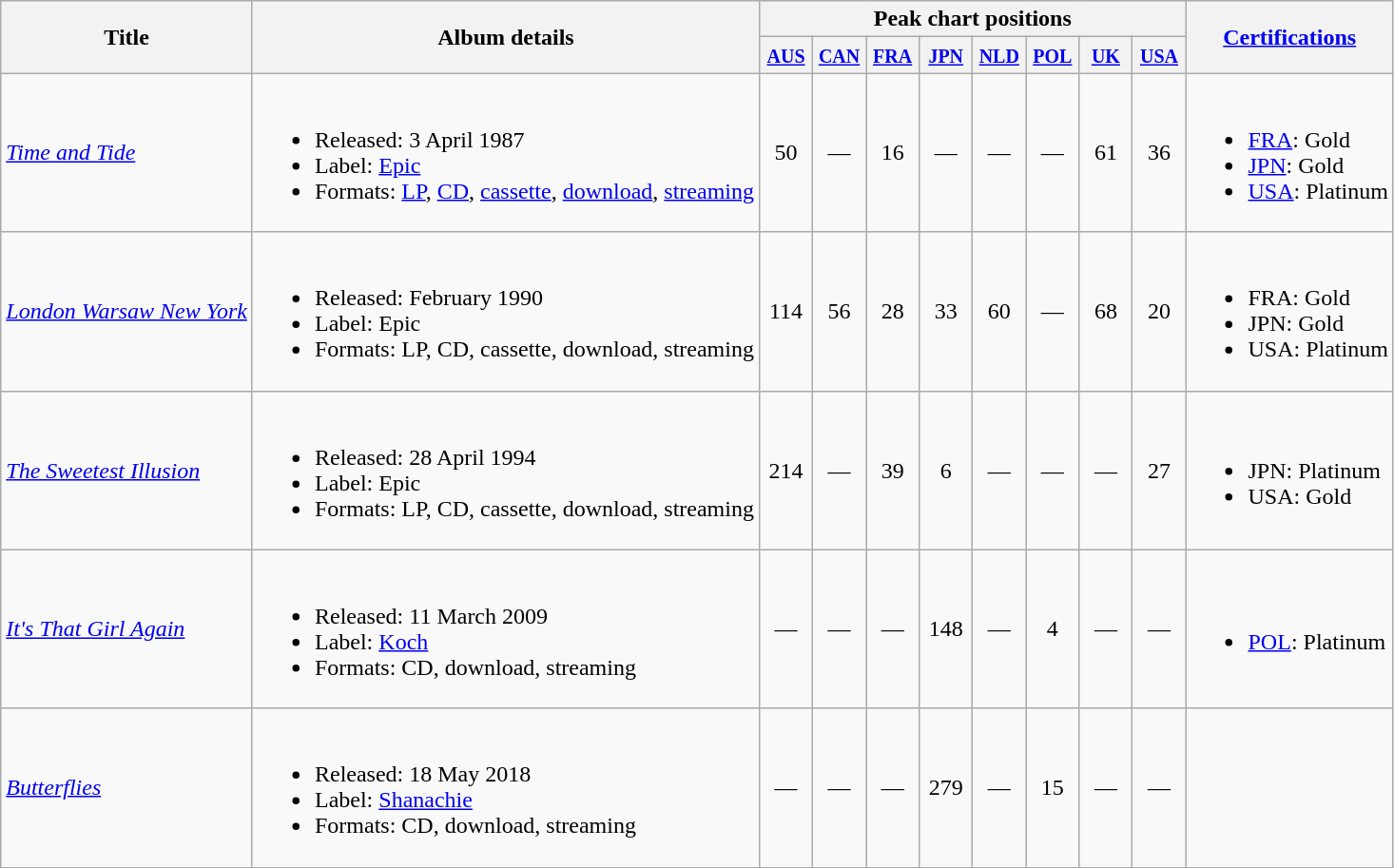<table class="wikitable">
<tr>
<th rowspan="2">Title</th>
<th rowspan="2">Album details</th>
<th colspan="8">Peak chart positions</th>
<th rowspan="2"><a href='#'>Certifications</a></th>
</tr>
<tr>
<th rowspan="1" width="30"><small><a href='#'>AUS</a></small><br></th>
<th rowspan="1" width="30"><small><a href='#'>CAN</a></small><br></th>
<th rowspan="1" width="30"><small><a href='#'>FRA</a></small><br></th>
<th rowspan="1" width="30"><small><a href='#'>JPN</a></small><br></th>
<th rowspan="1" width="30"><small><a href='#'>NLD</a></small><br></th>
<th rowspan="1" width="30"><small><a href='#'>POL</a></small><br></th>
<th rowspan="1" width="30"><small><a href='#'>UK</a></small><br></th>
<th rowspan="1" width="30"><small><a href='#'>USA</a></small><br></th>
</tr>
<tr>
<td><em><a href='#'>Time and Tide</a></em></td>
<td><br><ul><li>Released: 3 April 1987</li><li>Label: <a href='#'>Epic</a></li><li>Formats: <a href='#'>LP</a>, <a href='#'>CD</a>, <a href='#'>cassette</a>, <a href='#'>download</a>, <a href='#'>streaming</a></li></ul></td>
<td style="text-align:center;">50</td>
<td style="text-align:center;">—</td>
<td style="text-align:center;">16</td>
<td style="text-align:center;">—</td>
<td style="text-align:center;">—</td>
<td style="text-align:center;">—</td>
<td style="text-align:center;">61</td>
<td style="text-align:center;">36</td>
<td><br><ul><li><a href='#'>FRA</a>: Gold</li><li><a href='#'>JPN</a>: Gold</li><li><a href='#'>USA</a>: Platinum</li></ul></td>
</tr>
<tr>
<td><em><a href='#'>London Warsaw New York</a></em></td>
<td><br><ul><li>Released: February 1990</li><li>Label: Epic</li><li>Formats: LP, CD, cassette, download, streaming</li></ul></td>
<td style="text-align:center;">114</td>
<td style="text-align:center;">56</td>
<td style="text-align:center;">28</td>
<td style="text-align:center;">33</td>
<td style="text-align:center;">60</td>
<td style="text-align:center;">—</td>
<td style="text-align:center;">68</td>
<td style="text-align:center;">20</td>
<td><br><ul><li>FRA: Gold</li><li>JPN: Gold</li><li>USA: Platinum</li></ul></td>
</tr>
<tr>
<td><em><a href='#'>The Sweetest Illusion</a></em></td>
<td><br><ul><li>Released: 28 April 1994</li><li>Label: Epic</li><li>Formats: LP, CD, cassette, download, streaming</li></ul></td>
<td style="text-align:center;">214</td>
<td style="text-align:center;">—</td>
<td style="text-align:center;">39</td>
<td style="text-align:center;">6</td>
<td style="text-align:center;">—</td>
<td style="text-align:center;">—</td>
<td style="text-align:center;">—</td>
<td style="text-align:center;">27</td>
<td><br><ul><li>JPN: Platinum</li><li>USA: Gold</li></ul></td>
</tr>
<tr>
<td><em><a href='#'>It's That Girl Again</a></em></td>
<td><br><ul><li>Released: 11 March 2009</li><li>Label: <a href='#'>Koch</a></li><li>Formats: CD, download, streaming</li></ul></td>
<td style="text-align:center;">—</td>
<td style="text-align:center;">—</td>
<td style="text-align:center;">—</td>
<td style="text-align:center;">148</td>
<td style="text-align:center;">—</td>
<td style="text-align:center;">4</td>
<td style="text-align:center;">—</td>
<td style="text-align:center;">—</td>
<td><br><ul><li><a href='#'>POL</a>: Platinum</li></ul></td>
</tr>
<tr>
<td><em><a href='#'>Butterflies</a></em></td>
<td><br><ul><li>Released: 18 May 2018</li><li>Label: <a href='#'>Shanachie</a></li><li>Formats: CD, download, streaming</li></ul></td>
<td style="text-align:center;">—</td>
<td style="text-align:center;">—</td>
<td style="text-align:center;">—</td>
<td style="text-align:center;">279</td>
<td style="text-align:center;">—</td>
<td style="text-align:center;">15</td>
<td style="text-align:center;">—</td>
<td style="text-align:center;">—</td>
<td></td>
</tr>
<tr>
</tr>
</table>
